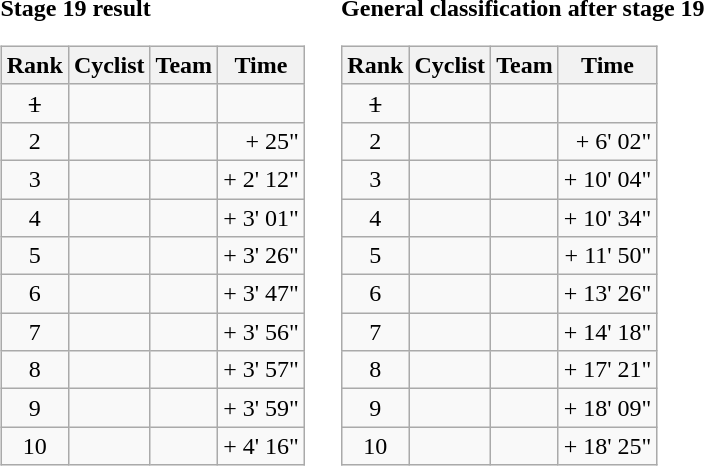<table>
<tr>
<td><strong>Stage 19 result</strong><br><table class="wikitable">
<tr>
<th scope="col">Rank</th>
<th scope="col">Cyclist</th>
<th scope="col">Team</th>
<th scope="col">Time</th>
</tr>
<tr>
<td style="text-align:center;"><del>1</del></td>
<td><del></del> </td>
<td><del></del></td>
<td style="text-align:right;"><del></del></td>
</tr>
<tr>
<td style="text-align:center;">2</td>
<td></td>
<td></td>
<td style="text-align:right;">+ 25"</td>
</tr>
<tr>
<td style="text-align:center;">3</td>
<td></td>
<td></td>
<td style="text-align:right;">+ 2' 12"</td>
</tr>
<tr>
<td style="text-align:center;">4</td>
<td></td>
<td></td>
<td style="text-align:right;">+ 3' 01"</td>
</tr>
<tr>
<td style="text-align:center;">5</td>
<td></td>
<td></td>
<td style="text-align:right;">+ 3' 26"</td>
</tr>
<tr>
<td style="text-align:center;">6</td>
<td></td>
<td></td>
<td style="text-align:right;">+ 3' 47"</td>
</tr>
<tr>
<td style="text-align:center;">7</td>
<td></td>
<td></td>
<td style="text-align:right;">+ 3' 56"</td>
</tr>
<tr>
<td style="text-align:center;">8</td>
<td></td>
<td></td>
<td style="text-align:right;">+ 3' 57"</td>
</tr>
<tr>
<td style="text-align:center;">9</td>
<td></td>
<td></td>
<td style="text-align:right;">+ 3' 59"</td>
</tr>
<tr>
<td style="text-align:center;">10</td>
<td></td>
<td></td>
<td style="text-align:right;">+ 4' 16"</td>
</tr>
</table>
</td>
<td></td>
<td><strong>General classification after stage 19</strong><br><table class="wikitable">
<tr>
<th scope="col">Rank</th>
<th scope="col">Cyclist</th>
<th scope="col">Team</th>
<th scope="col">Time</th>
</tr>
<tr>
<td style="text-align:center;"><del>1</del></td>
<td><del></del> </td>
<td><del></del></td>
<td style="text-align:right;"><del></del></td>
</tr>
<tr>
<td style="text-align:center;">2</td>
<td></td>
<td></td>
<td style="text-align:right;">+ 6' 02"</td>
</tr>
<tr>
<td style="text-align:center;">3</td>
<td></td>
<td></td>
<td style="text-align:right;">+ 10' 04"</td>
</tr>
<tr>
<td style="text-align:center;">4</td>
<td></td>
<td></td>
<td style="text-align:right;">+ 10' 34"</td>
</tr>
<tr>
<td style="text-align:center;">5</td>
<td></td>
<td></td>
<td style="text-align:right;">+ 11' 50"</td>
</tr>
<tr>
<td style="text-align:center;">6</td>
<td></td>
<td></td>
<td style="text-align:right;">+ 13' 26"</td>
</tr>
<tr>
<td style="text-align:center;">7</td>
<td></td>
<td></td>
<td style="text-align:right;">+ 14' 18"</td>
</tr>
<tr>
<td style="text-align:center;">8</td>
<td></td>
<td></td>
<td style="text-align:right;">+ 17' 21"</td>
</tr>
<tr>
<td style="text-align:center;">9</td>
<td></td>
<td></td>
<td style="text-align:right;">+ 18' 09"</td>
</tr>
<tr>
<td style="text-align:center;">10</td>
<td></td>
<td></td>
<td style="text-align:right;">+ 18' 25"</td>
</tr>
</table>
</td>
</tr>
</table>
